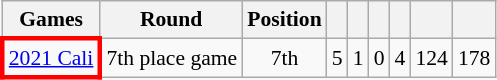<table class="wikitable" style="text-align:center; font-size:90%;">
<tr>
<th>Games</th>
<th>Round</th>
<th>Position</th>
<th></th>
<th></th>
<th></th>
<th></th>
<th></th>
<th></th>
</tr>
<tr>
<td style="border: 3px solid red"> <a href='#'>2021 Cali</a></td>
<td>7th place game</td>
<td>7th</td>
<td>5</td>
<td>1</td>
<td>0</td>
<td>4</td>
<td>124</td>
<td>178</td>
</tr>
</table>
